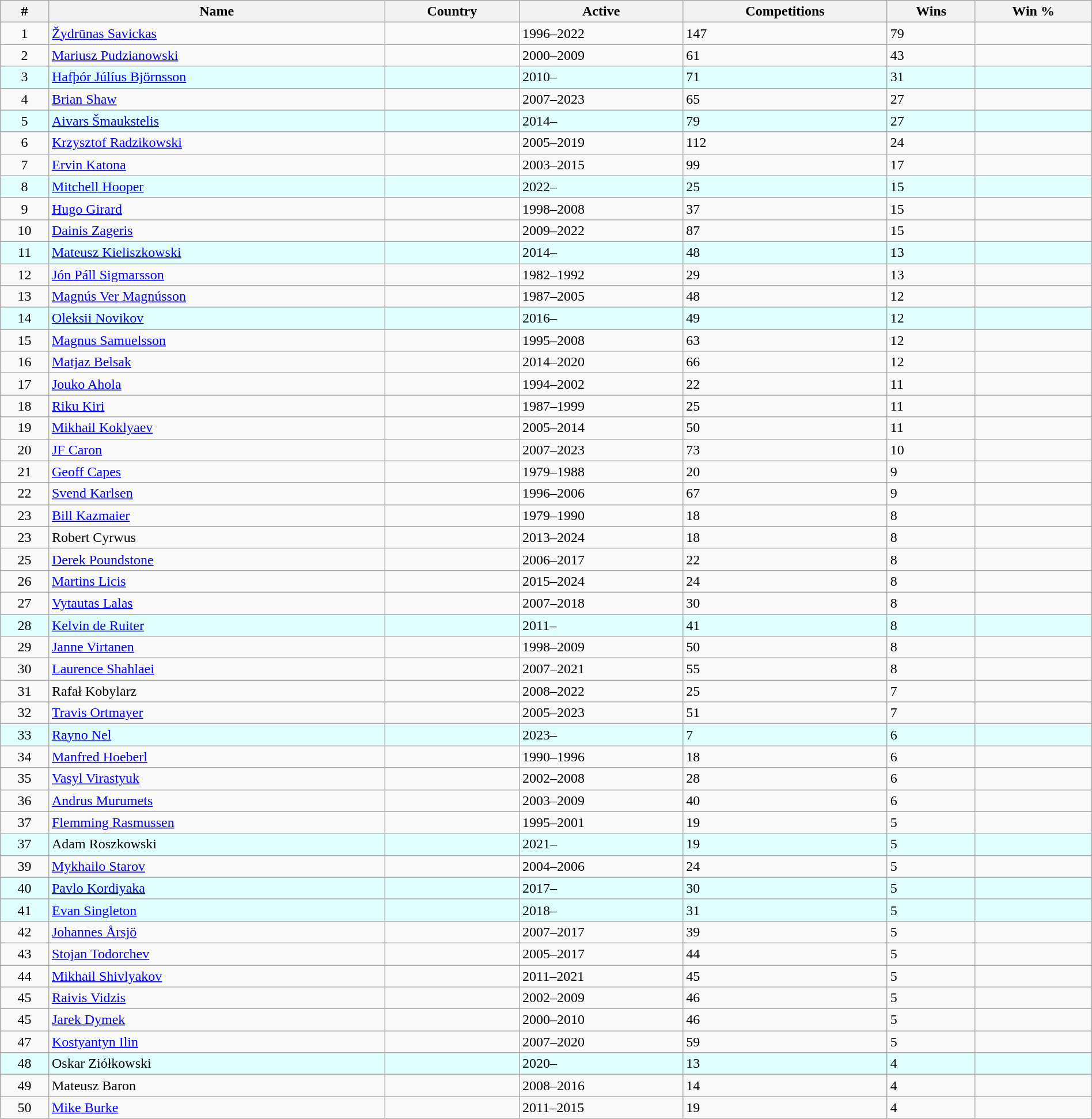<table class="wikitable sortable" style="display: inline-table;width: 100%;">
<tr>
<th>#</th>
<th>Name</th>
<th>Country</th>
<th>Active</th>
<th>Competitions</th>
<th>Wins</th>
<th>Win %</th>
</tr>
<tr>
<td align=center>1</td>
<td><a href='#'>Žydrūnas Savickas</a></td>
<td></td>
<td>1996–2022</td>
<td>147</td>
<td>79</td>
<td align=center></td>
</tr>
<tr>
<td align=center>2</td>
<td><a href='#'>Mariusz Pudzianowski</a></td>
<td></td>
<td>2000–2009</td>
<td>61</td>
<td>43</td>
<td align=center></td>
</tr>
<tr style="background:#E0FFFF;">
<td align=center>3</td>
<td><a href='#'>Hafþór Júlíus Björnsson</a></td>
<td></td>
<td>2010–</td>
<td>71</td>
<td>31</td>
<td align=center></td>
</tr>
<tr>
<td align=center>4</td>
<td><a href='#'>Brian Shaw</a></td>
<td></td>
<td>2007–2023</td>
<td>65</td>
<td>27</td>
<td align=center></td>
</tr>
<tr style="background:#E0FFFF;">
<td align=center>5</td>
<td><a href='#'>Aivars Šmaukstelis</a></td>
<td></td>
<td>2014–</td>
<td>79</td>
<td>27</td>
<td align=center></td>
</tr>
<tr>
<td align=center>6</td>
<td><a href='#'>Krzysztof Radzikowski</a></td>
<td></td>
<td>2005–2019</td>
<td>112</td>
<td>24</td>
<td align=center></td>
</tr>
<tr>
<td align=center>7</td>
<td><a href='#'>Ervin Katona</a></td>
<td></td>
<td>2003–2015</td>
<td>99</td>
<td>17</td>
<td align=center></td>
</tr>
<tr style="background:#E0FFFF;">
<td align=center>8</td>
<td><a href='#'>Mitchell Hooper</a></td>
<td></td>
<td>2022–</td>
<td>25</td>
<td>15</td>
<td align=center></td>
</tr>
<tr>
<td align=center>9</td>
<td><a href='#'>Hugo Girard</a></td>
<td></td>
<td>1998–2008</td>
<td>37</td>
<td>15</td>
<td align=center></td>
</tr>
<tr>
<td align=center>10</td>
<td><a href='#'>Dainis Zageris</a></td>
<td></td>
<td>2009–2022</td>
<td>87</td>
<td>15</td>
<td align=center></td>
</tr>
<tr style="background:#E0FFFF;">
<td align=center>11</td>
<td><a href='#'>Mateusz Kieliszkowski</a></td>
<td></td>
<td>2014–</td>
<td>48</td>
<td>13</td>
<td align=center></td>
</tr>
<tr>
<td align=center>12</td>
<td><a href='#'>Jón Páll Sigmarsson</a></td>
<td></td>
<td>1982–1992</td>
<td>29</td>
<td>13</td>
<td align=center></td>
</tr>
<tr>
<td align=center>13</td>
<td><a href='#'>Magnús Ver Magnússon</a></td>
<td></td>
<td>1987–2005</td>
<td>48</td>
<td>12</td>
<td align=center></td>
</tr>
<tr style="background:#E0FFFF;">
<td align=center>14</td>
<td><a href='#'>Oleksii Novikov</a></td>
<td></td>
<td>2016–</td>
<td>49</td>
<td>12</td>
<td align=center></td>
</tr>
<tr>
<td align=center>15</td>
<td><a href='#'>Magnus Samuelsson</a></td>
<td></td>
<td>1995–2008</td>
<td>63</td>
<td>12</td>
<td align=center></td>
</tr>
<tr>
<td align=center>16</td>
<td><a href='#'>Matjaz Belsak</a></td>
<td></td>
<td>2014–2020</td>
<td>66</td>
<td>12</td>
<td align=center></td>
</tr>
<tr>
<td align=center>17</td>
<td><a href='#'>Jouko Ahola</a></td>
<td></td>
<td>1994–2002</td>
<td>22</td>
<td>11</td>
<td align=center></td>
</tr>
<tr>
<td align=center>18</td>
<td><a href='#'>Riku Kiri</a></td>
<td></td>
<td>1987–1999</td>
<td>25</td>
<td>11</td>
<td align=center></td>
</tr>
<tr>
<td align=center>19</td>
<td><a href='#'>Mikhail Koklyaev</a></td>
<td></td>
<td>2005–2014</td>
<td>50</td>
<td>11</td>
<td align=center></td>
</tr>
<tr>
<td align=center>20</td>
<td><a href='#'>JF Caron</a></td>
<td></td>
<td>2007–2023</td>
<td>73</td>
<td>10</td>
<td align=center></td>
</tr>
<tr>
<td align=center>21</td>
<td><a href='#'>Geoff Capes</a></td>
<td></td>
<td>1979–1988</td>
<td>20</td>
<td>9</td>
<td align=center></td>
</tr>
<tr>
<td align=center>22</td>
<td><a href='#'>Svend Karlsen</a></td>
<td></td>
<td>1996–2006</td>
<td>67</td>
<td>9</td>
<td align=center></td>
</tr>
<tr>
<td align=center>23</td>
<td><a href='#'>Bill Kazmaier</a></td>
<td></td>
<td>1979–1990</td>
<td>18</td>
<td>8</td>
<td align=center></td>
</tr>
<tr>
<td align=center>23</td>
<td>Robert Cyrwus</td>
<td></td>
<td>2013–2024</td>
<td>18</td>
<td>8</td>
<td align=center></td>
</tr>
<tr>
<td align=center>25</td>
<td><a href='#'>Derek Poundstone</a></td>
<td></td>
<td>2006–2017</td>
<td>22</td>
<td>8</td>
<td align=center></td>
</tr>
<tr>
<td align=center>26</td>
<td><a href='#'>Martins Licis</a></td>
<td></td>
<td>2015–2024</td>
<td>24</td>
<td>8</td>
<td align=center></td>
</tr>
<tr>
<td align=center>27</td>
<td><a href='#'>Vytautas Lalas</a></td>
<td></td>
<td>2007–2018</td>
<td>30</td>
<td>8</td>
<td align=center></td>
</tr>
<tr style="background:#E0FFFF;">
<td align=center>28</td>
<td><a href='#'>Kelvin de Ruiter</a></td>
<td></td>
<td>2011–</td>
<td>41</td>
<td>8</td>
<td align=center></td>
</tr>
<tr>
<td align=center>29</td>
<td><a href='#'>Janne Virtanen</a></td>
<td></td>
<td>1998–2009</td>
<td>50</td>
<td>8</td>
<td align=center></td>
</tr>
<tr>
<td align=center>30</td>
<td><a href='#'>Laurence Shahlaei</a></td>
<td></td>
<td>2007–2021</td>
<td>55</td>
<td>8</td>
<td align=center></td>
</tr>
<tr>
<td align=center>31</td>
<td>Rafał Kobylarz</td>
<td></td>
<td>2008–2022</td>
<td>25</td>
<td>7</td>
<td align=center></td>
</tr>
<tr>
<td align=center>32</td>
<td><a href='#'>Travis Ortmayer</a></td>
<td></td>
<td>2005–2023</td>
<td>51</td>
<td>7</td>
<td align=center></td>
</tr>
<tr style="background:#E0FFFF;">
<td align=center>33</td>
<td><a href='#'>Rayno Nel</a></td>
<td></td>
<td>2023–</td>
<td>7</td>
<td>6</td>
<td align=center></td>
</tr>
<tr>
<td align=center>34</td>
<td><a href='#'>Manfred Hoeberl</a></td>
<td></td>
<td>1990–1996</td>
<td>18</td>
<td>6</td>
<td align=center></td>
</tr>
<tr>
<td align=center>35</td>
<td><a href='#'>Vasyl Virastyuk</a></td>
<td></td>
<td>2002–2008</td>
<td>28</td>
<td>6</td>
<td align=center></td>
</tr>
<tr>
<td align=center>36</td>
<td><a href='#'>Andrus Murumets</a></td>
<td></td>
<td>2003–2009</td>
<td>40</td>
<td>6</td>
<td align=center></td>
</tr>
<tr>
<td align=center>37</td>
<td><a href='#'>Flemming Rasmussen</a></td>
<td></td>
<td>1995–2001</td>
<td>19</td>
<td>5</td>
<td align=center></td>
</tr>
<tr style="background:#E0FFFF;">
<td align=center>37</td>
<td>Adam Roszkowski</td>
<td></td>
<td>2021–</td>
<td>19</td>
<td>5</td>
<td align=center></td>
</tr>
<tr>
<td align=center>39</td>
<td><a href='#'>Mykhailo Starov</a></td>
<td></td>
<td>2004–2006</td>
<td>24</td>
<td>5</td>
<td align=center></td>
</tr>
<tr style="background:#E0FFFF;">
<td align=center>40</td>
<td><a href='#'>Pavlo Kordiyaka</a></td>
<td></td>
<td>2017–</td>
<td>30</td>
<td>5</td>
<td align=center></td>
</tr>
<tr style="background:#E0FFFF;">
<td align=center>41</td>
<td><a href='#'>Evan Singleton</a></td>
<td></td>
<td>2018–</td>
<td>31</td>
<td>5</td>
<td align=center></td>
</tr>
<tr>
<td align=center>42</td>
<td><a href='#'>Johannes Årsjö</a></td>
<td></td>
<td>2007–2017</td>
<td>39</td>
<td>5</td>
<td align=center></td>
</tr>
<tr>
<td align=center>43</td>
<td><a href='#'>Stojan Todorchev</a></td>
<td></td>
<td>2005–2017</td>
<td>44</td>
<td>5</td>
<td align=center></td>
</tr>
<tr>
<td align=center>44</td>
<td><a href='#'>Mikhail Shivlyakov</a></td>
<td></td>
<td>2011–2021</td>
<td>45</td>
<td>5</td>
<td align=center></td>
</tr>
<tr>
<td align=center>45</td>
<td><a href='#'>Raivis Vidzis</a></td>
<td></td>
<td>2002–2009</td>
<td>46</td>
<td>5</td>
<td align=center></td>
</tr>
<tr>
<td align=center>45</td>
<td><a href='#'>Jarek Dymek</a></td>
<td></td>
<td>2000–2010</td>
<td>46</td>
<td>5</td>
<td align=center></td>
</tr>
<tr>
<td align=center>47</td>
<td><a href='#'>Kostyantyn Ilin</a></td>
<td></td>
<td>2007–2020</td>
<td>59</td>
<td>5</td>
<td align=center></td>
</tr>
<tr style="background:#E0FFFF;">
<td align=center>48</td>
<td>Oskar Ziółkowski</td>
<td></td>
<td>2020–</td>
<td>13</td>
<td>4</td>
<td align=center></td>
</tr>
<tr>
<td align=center>49</td>
<td>Mateusz Baron</td>
<td></td>
<td>2008–2016</td>
<td>14</td>
<td>4</td>
<td align=center></td>
</tr>
<tr>
<td align=center>50</td>
<td><a href='#'>Mike Burke</a></td>
<td></td>
<td>2011–2015</td>
<td>19</td>
<td>4</td>
<td align=center></td>
</tr>
</table>
